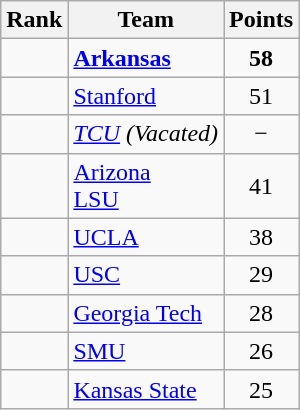<table class="wikitable sortable" style="text-align:center">
<tr>
<th>Rank</th>
<th>Team</th>
<th>Points</th>
</tr>
<tr>
<td></td>
<td align="left"><strong><a href='#'>Arkansas</a></strong></td>
<td><strong>58</strong></td>
</tr>
<tr>
<td></td>
<td align="left"><a href='#'>Stanford</a></td>
<td>51</td>
</tr>
<tr>
<td></td>
<td align="left"><em><a href='#'>TCU</a> (Vacated)</em></td>
<td>−</td>
</tr>
<tr>
<td></td>
<td align="left"><a href='#'>Arizona</a><br><a href='#'>LSU</a></td>
<td>41</td>
</tr>
<tr>
<td></td>
<td align="left"><a href='#'>UCLA</a></td>
<td>38</td>
</tr>
<tr>
<td></td>
<td align="left"><a href='#'>USC</a></td>
<td>29</td>
</tr>
<tr>
<td></td>
<td align="left"><a href='#'>Georgia Tech</a></td>
<td>28</td>
</tr>
<tr>
<td></td>
<td align="left"><a href='#'>SMU</a></td>
<td>26</td>
</tr>
<tr>
<td></td>
<td align="left"><a href='#'>Kansas State</a></td>
<td>25</td>
</tr>
</table>
